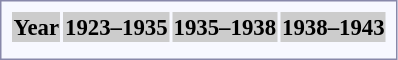<table style="border:1px solid #8888aa; background-color:#f7f8ff; padding:5px; font-size:95%; margin: 0px 12px 12px 0px; text-align:center;">
<tr bgcolor="#CCCCCC">
<th>Year</th>
<th>1923–1935</th>
<th>1935–1938</th>
<th>1938–1943</th>
</tr>
<tr>
<td></td>
<td></td>
<td></td>
<td></td>
</tr>
</table>
